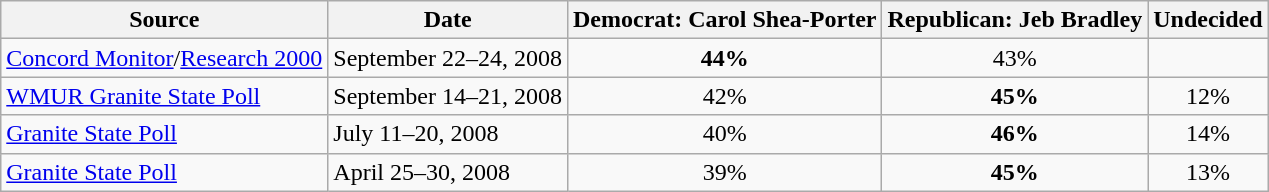<table class="wikitable">
<tr>
<th>Source</th>
<th>Date</th>
<th>Democrat: Carol Shea-Porter</th>
<th>Republican: Jeb Bradley</th>
<th>Undecided</th>
</tr>
<tr>
<td><a href='#'>Concord Monitor</a>/<a href='#'>Research 2000</a></td>
<td>September 22–24, 2008</td>
<td align=center><strong>44%</strong></td>
<td align=center>43%</td>
<td align=center></td>
</tr>
<tr>
<td><a href='#'>WMUR Granite State Poll</a></td>
<td>September 14–21, 2008</td>
<td align=center>42%</td>
<td align=center><strong>45%</strong></td>
<td align=center>12%</td>
</tr>
<tr>
<td><a href='#'>Granite State Poll</a></td>
<td>July 11–20, 2008</td>
<td align=center>40%</td>
<td align=center><strong>46%</strong></td>
<td align=center>14%</td>
</tr>
<tr>
<td><a href='#'>Granite State Poll</a></td>
<td>April 25–30, 2008</td>
<td align=center>39%</td>
<td align=center><strong>45%</strong></td>
<td align=center>13%</td>
</tr>
</table>
